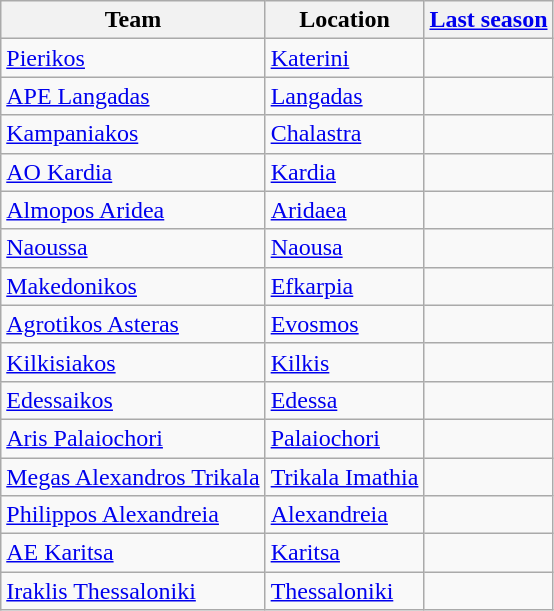<table class="wikitable sortable">
<tr>
<th>Team</th>
<th>Location</th>
<th><a href='#'>Last season</a></th>
</tr>
<tr>
<td><a href='#'>Pierikos</a></td>
<td><a href='#'>Katerini</a></td>
<td></td>
</tr>
<tr>
<td><a href='#'>APE Langadas</a></td>
<td><a href='#'>Langadas</a></td>
<td></td>
</tr>
<tr>
<td><a href='#'>Kampaniakos</a></td>
<td><a href='#'>Chalastra</a></td>
<td></td>
</tr>
<tr>
<td><a href='#'>AO Kardia</a></td>
<td><a href='#'>Kardia</a></td>
<td></td>
</tr>
<tr>
<td><a href='#'>Almopos Aridea</a></td>
<td><a href='#'>Aridaea</a></td>
<td></td>
</tr>
<tr>
<td><a href='#'>Naoussa</a></td>
<td><a href='#'>Naousa</a></td>
<td></td>
</tr>
<tr>
<td><a href='#'>Makedonikos</a></td>
<td><a href='#'>Efkarpia</a></td>
<td></td>
</tr>
<tr>
<td><a href='#'>Agrotikos Asteras</a></td>
<td><a href='#'>Evosmos</a></td>
<td></td>
</tr>
<tr>
<td><a href='#'>Kilkisiakos</a></td>
<td><a href='#'>Kilkis</a></td>
<td></td>
</tr>
<tr>
<td><a href='#'>Edessaikos</a></td>
<td><a href='#'>Edessa</a></td>
<td></td>
</tr>
<tr>
<td><a href='#'>Aris Palaiochori</a></td>
<td><a href='#'>Palaiochori</a></td>
<td></td>
</tr>
<tr>
<td><a href='#'>Megas Alexandros Trikala</a></td>
<td><a href='#'>Trikala Imathia</a></td>
<td></td>
</tr>
<tr>
<td><a href='#'>Philippos Alexandreia</a></td>
<td><a href='#'>Alexandreia</a></td>
<td></td>
</tr>
<tr>
<td><a href='#'>AE Karitsa</a></td>
<td><a href='#'>Karitsa</a></td>
<td></td>
</tr>
<tr>
<td><a href='#'>Iraklis Thessaloniki</a></td>
<td><a href='#'>Thessaloniki</a></td>
<td></td>
</tr>
</table>
